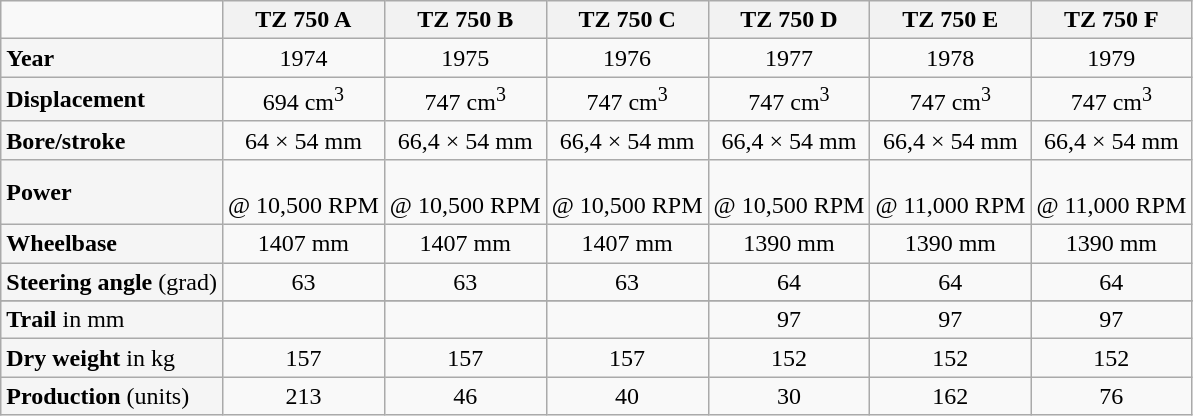<table class="wikitable">
<tr>
<td></td>
<th>TZ 750 A</th>
<th>TZ 750 B</th>
<th>TZ 750 C</th>
<th>TZ 750 D</th>
<th>TZ 750 E</th>
<th>TZ 750 F</th>
</tr>
<tr align="center">
<td align="left" style="background:#F5F5F5"><strong>Year</strong></td>
<td>1974</td>
<td>1975</td>
<td>1976</td>
<td>1977</td>
<td>1978</td>
<td>1979</td>
</tr>
<tr align="center">
<td align="left" style="background:#F5F5F5"><strong>Displacement</strong></td>
<td>694 cm<sup>3</sup></td>
<td>747 cm<sup>3</sup></td>
<td>747 cm<sup>3</sup></td>
<td>747 cm<sup>3</sup></td>
<td>747 cm<sup>3</sup></td>
<td>747 cm<sup>3</sup></td>
</tr>
<tr align="center">
<td align="left" style="background:#F5F5F5"><strong>Bore/stroke</strong></td>
<td>64 × 54 mm</td>
<td>66,4 × 54 mm</td>
<td>66,4 × 54 mm</td>
<td>66,4 × 54 mm</td>
<td>66,4 × 54 mm</td>
<td>66,4 × 54 mm</td>
</tr>
<tr align="center">
<td align="left" style="background:#F5F5F5"><strong>Power</strong></td>
<td><br>@ 10,500 RPM</td>
<td><br>@ 10,500 RPM</td>
<td><br>@ 10,500 RPM</td>
<td><br>@ 10,500 RPM</td>
<td><br>@ 11,000 RPM</td>
<td><br>@ 11,000 RPM</td>
</tr>
<tr align="center">
<td align="left" style="background:#F5F5F5"><strong>Wheelbase</strong></td>
<td>1407 mm</td>
<td>1407 mm</td>
<td>1407 mm</td>
<td>1390 mm</td>
<td>1390 mm</td>
<td>1390 mm</td>
</tr>
<tr align="center">
<td align="left" style="background:#F5F5F5"><strong>Steering angle</strong> (grad)<br></td>
<td>63</td>
<td>63</td>
<td>63</td>
<td>64</td>
<td>64</td>
<td>64</td>
</tr>
<tr align="center">
</tr>
<tr align="center">
<td align="left" style="background:#F5F5F5"><strong>Trail</strong> in mm<br></td>
<td></td>
<td></td>
<td></td>
<td>97</td>
<td>97</td>
<td>97</td>
</tr>
<tr align="center">
<td align="left" style="background:#F5F5F5"><strong>Dry weight</strong> in kg</td>
<td>157</td>
<td>157</td>
<td>157</td>
<td>152</td>
<td>152</td>
<td>152</td>
</tr>
<tr align="center">
<td align="left" style="background:#F5F5F5"><strong>Production</strong> (units)</td>
<td>213</td>
<td>46</td>
<td>40</td>
<td>30</td>
<td>162</td>
<td>76</td>
</tr>
</table>
